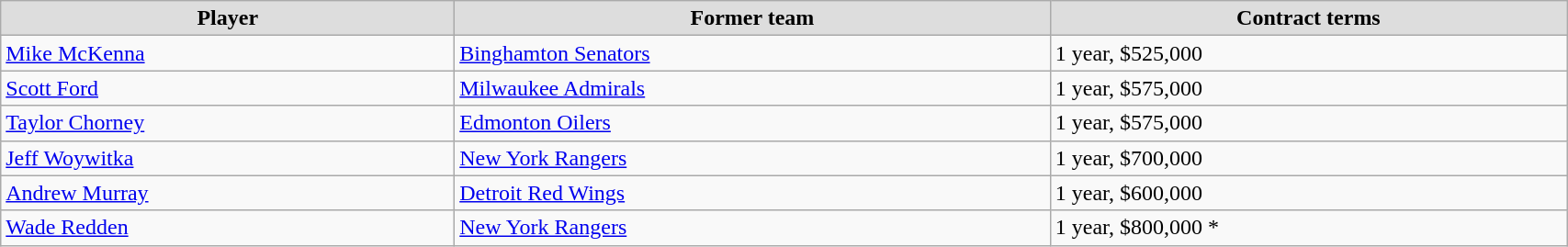<table class="wikitable" width=90%>
<tr align="center" bgcolor="#dddddd">
<td><strong>Player</strong></td>
<td><strong>Former team</strong></td>
<td><strong>Contract terms</strong></td>
</tr>
<tr>
<td><a href='#'>Mike McKenna</a></td>
<td><a href='#'>Binghamton Senators</a></td>
<td>1 year, $525,000</td>
</tr>
<tr>
<td><a href='#'>Scott Ford</a></td>
<td><a href='#'>Milwaukee Admirals</a></td>
<td>1 year, $575,000</td>
</tr>
<tr>
<td><a href='#'>Taylor Chorney</a></td>
<td><a href='#'>Edmonton Oilers</a></td>
<td>1 year, $575,000</td>
</tr>
<tr>
<td><a href='#'>Jeff Woywitka</a></td>
<td><a href='#'>New York Rangers</a></td>
<td>1 year, $700,000</td>
</tr>
<tr>
<td><a href='#'>Andrew Murray</a></td>
<td><a href='#'>Detroit Red Wings</a></td>
<td>1 year, $600,000</td>
</tr>
<tr>
<td><a href='#'>Wade Redden</a></td>
<td><a href='#'>New York Rangers</a></td>
<td>1 year, $800,000 *</td>
</tr>
</table>
